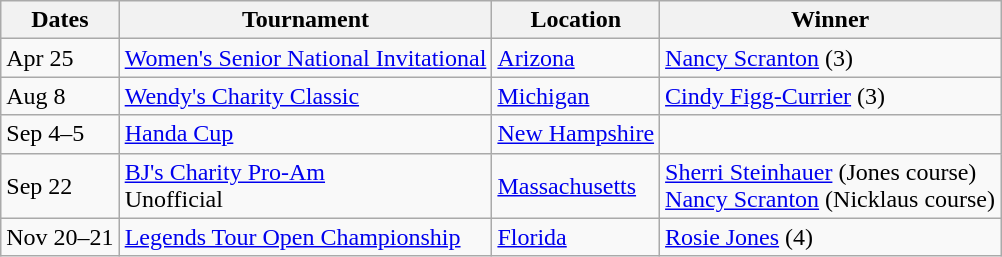<table class="wikitable">
<tr>
<th>Dates</th>
<th>Tournament</th>
<th>Location</th>
<th>Winner</th>
</tr>
<tr>
<td>Apr 25</td>
<td><a href='#'>Women's Senior National Invitational</a></td>
<td><a href='#'>Arizona</a></td>
<td> <a href='#'>Nancy Scranton</a> (3)</td>
</tr>
<tr>
<td>Aug 8</td>
<td><a href='#'>Wendy's Charity Classic</a></td>
<td><a href='#'>Michigan</a></td>
<td> <a href='#'>Cindy Figg-Currier</a> (3)</td>
</tr>
<tr>
<td>Sep 4–5</td>
<td><a href='#'>Handa Cup</a></td>
<td><a href='#'>New Hampshire</a></td>
<td></td>
</tr>
<tr>
<td>Sep 22</td>
<td><a href='#'>BJ's Charity Pro-Am</a><br>Unofficial</td>
<td><a href='#'>Massachusetts</a></td>
<td> <a href='#'>Sherri Steinhauer</a> (Jones course)<br> <a href='#'>Nancy Scranton</a> (Nicklaus course)</td>
</tr>
<tr>
<td>Nov 20–21</td>
<td><a href='#'>Legends Tour Open Championship</a></td>
<td><a href='#'>Florida</a></td>
<td> <a href='#'>Rosie Jones</a> (4)</td>
</tr>
</table>
